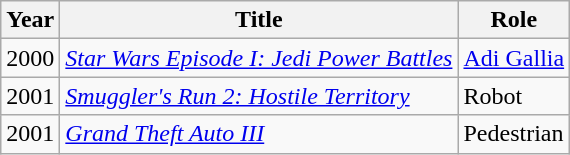<table class="wikitable sortable">
<tr>
<th>Year</th>
<th>Title</th>
<th>Role</th>
</tr>
<tr>
<td>2000</td>
<td><em><a href='#'>Star Wars Episode I: Jedi Power Battles</a></em></td>
<td><a href='#'>Adi Gallia</a></td>
</tr>
<tr>
<td>2001</td>
<td><em><a href='#'>Smuggler's Run 2: Hostile Territory</a></em></td>
<td>Robot</td>
</tr>
<tr>
<td>2001</td>
<td><em><a href='#'>Grand Theft Auto III</a></em></td>
<td>Pedestrian</td>
</tr>
</table>
